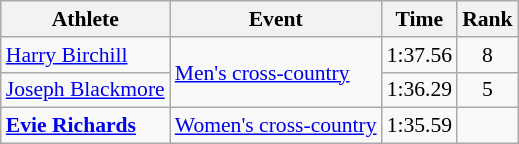<table class=wikitable style="font-size:90%;">
<tr>
<th>Athlete</th>
<th>Event</th>
<th>Time</th>
<th>Rank</th>
</tr>
<tr align=center>
<td align=left><a href='#'>Harry Birchill</a></td>
<td align=left rowspan=2><a href='#'>Men's cross-country</a></td>
<td>1:37.56</td>
<td>8</td>
</tr>
<tr align=center>
<td align=left><a href='#'>Joseph Blackmore</a></td>
<td>1:36.29</td>
<td>5</td>
</tr>
<tr align=center>
<td align=left><strong><a href='#'>Evie Richards</a></strong></td>
<td align=left rowspan=1><a href='#'>Women's cross-country</a></td>
<td>1:35.59</td>
<td></td>
</tr>
</table>
